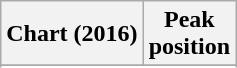<table class="wikitable sortable plainrowheaders" style="text-align:center">
<tr>
<th scope="col">Chart (2016)</th>
<th scope="col">Peak<br>position</th>
</tr>
<tr>
</tr>
<tr>
</tr>
<tr>
</tr>
<tr>
</tr>
</table>
